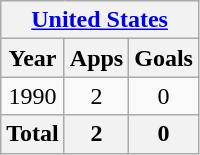<table class="wikitable" style="text-align:center">
<tr>
<th colspan=3><a href='#'>United States</a></th>
</tr>
<tr>
<th>Year</th>
<th>Apps</th>
<th>Goals</th>
</tr>
<tr>
<td>1990</td>
<td>2</td>
<td>0</td>
</tr>
<tr>
<th>Total</th>
<th>2</th>
<th>0</th>
</tr>
</table>
